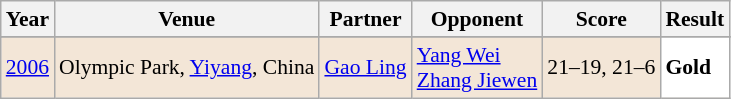<table class="sortable wikitable" style="font-size: 90%;">
<tr>
<th>Year</th>
<th>Venue</th>
<th>Partner</th>
<th>Opponent</th>
<th>Score</th>
<th>Result</th>
</tr>
<tr>
</tr>
<tr style="background:#F3E6D7">
<td align="center"><a href='#'>2006</a></td>
<td align="left">Olympic Park, <a href='#'>Yiyang</a>, China</td>
<td align="left"> <a href='#'>Gao Ling</a></td>
<td align="left"> <a href='#'>Yang Wei</a> <br>  <a href='#'>Zhang Jiewen</a></td>
<td align="left">21–19, 21–6</td>
<td style="text-align:left; background:white"> <strong>Gold</strong></td>
</tr>
</table>
